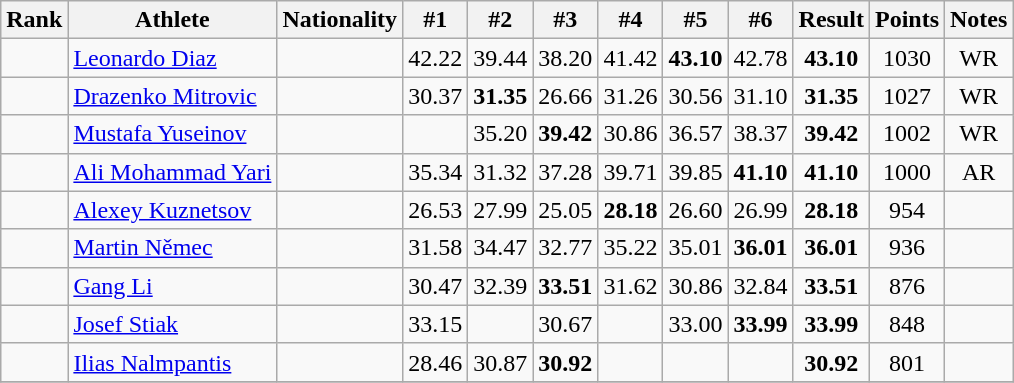<table class="wikitable sortable" style="text-align:center">
<tr>
<th>Rank</th>
<th>Athlete</th>
<th>Nationality</th>
<th>#1</th>
<th>#2</th>
<th>#3</th>
<th>#4</th>
<th>#5</th>
<th>#6</th>
<th>Result</th>
<th>Points</th>
<th>Notes</th>
</tr>
<tr>
<td></td>
<td align=left><a href='#'>Leonardo Diaz</a></td>
<td align=left></td>
<td>42.22</td>
<td>39.44</td>
<td>38.20</td>
<td>41.42</td>
<td><strong>43.10</strong></td>
<td>42.78</td>
<td><strong>43.10</strong></td>
<td>1030</td>
<td>WR</td>
</tr>
<tr>
<td></td>
<td align=left><a href='#'>Drazenko Mitrovic</a></td>
<td align=left></td>
<td>30.37</td>
<td><strong>31.35</strong></td>
<td>26.66</td>
<td>31.26</td>
<td>30.56</td>
<td>31.10</td>
<td><strong>31.35</strong></td>
<td>1027</td>
<td>WR</td>
</tr>
<tr>
<td></td>
<td align=left><a href='#'>Mustafa Yuseinov</a></td>
<td align=left></td>
<td></td>
<td>35.20</td>
<td><strong>39.42</strong></td>
<td>30.86</td>
<td>36.57</td>
<td>38.37</td>
<td><strong>39.42</strong></td>
<td>1002</td>
<td>WR</td>
</tr>
<tr>
<td></td>
<td align=left><a href='#'>Ali Mohammad Yari</a></td>
<td align=left></td>
<td>35.34</td>
<td>31.32</td>
<td>37.28</td>
<td>39.71</td>
<td>39.85</td>
<td><strong>41.10</strong></td>
<td><strong>41.10</strong></td>
<td>1000</td>
<td>AR</td>
</tr>
<tr>
<td></td>
<td align=left><a href='#'>Alexey Kuznetsov</a></td>
<td align=left></td>
<td>26.53</td>
<td>27.99</td>
<td>25.05</td>
<td><strong>28.18</strong></td>
<td>26.60</td>
<td>26.99</td>
<td><strong>28.18</strong></td>
<td>954</td>
<td></td>
</tr>
<tr>
<td></td>
<td align=left><a href='#'>Martin Němec</a></td>
<td align=left></td>
<td>31.58</td>
<td>34.47</td>
<td>32.77</td>
<td>35.22</td>
<td>35.01</td>
<td><strong>36.01</strong></td>
<td><strong>36.01</strong></td>
<td>936</td>
<td></td>
</tr>
<tr>
<td></td>
<td align=left><a href='#'>Gang Li</a></td>
<td align=left></td>
<td>30.47</td>
<td>32.39</td>
<td><strong>33.51</strong></td>
<td>31.62</td>
<td>30.86</td>
<td>32.84</td>
<td><strong>33.51</strong></td>
<td>876</td>
<td></td>
</tr>
<tr>
<td></td>
<td align=left><a href='#'>Josef Stiak</a></td>
<td align=left></td>
<td>33.15</td>
<td></td>
<td>30.67</td>
<td></td>
<td>33.00</td>
<td><strong>33.99</strong></td>
<td><strong>33.99</strong></td>
<td>848</td>
<td></td>
</tr>
<tr>
<td></td>
<td align=left><a href='#'>Ilias Nalmpantis</a></td>
<td align=left></td>
<td>28.46</td>
<td>30.87</td>
<td><strong>30.92</strong></td>
<td></td>
<td></td>
<td></td>
<td><strong>30.92</strong></td>
<td>801</td>
<td></td>
</tr>
<tr>
</tr>
</table>
